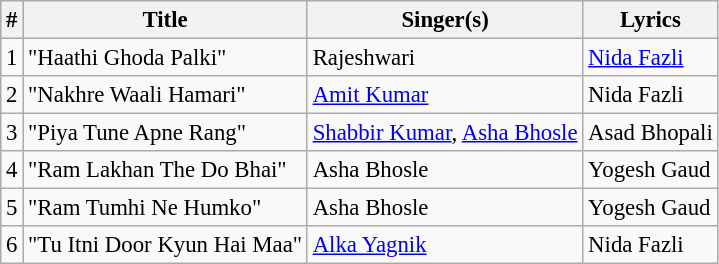<table class="wikitable" style="font-size:95%;">
<tr>
<th>#</th>
<th>Title</th>
<th>Singer(s)</th>
<th>Lyrics</th>
</tr>
<tr>
<td>1</td>
<td>"Haathi Ghoda Palki"</td>
<td>Rajeshwari</td>
<td><a href='#'>Nida Fazli</a></td>
</tr>
<tr>
<td>2</td>
<td>"Nakhre Waali Hamari"</td>
<td><a href='#'>Amit Kumar</a></td>
<td>Nida Fazli</td>
</tr>
<tr>
<td>3</td>
<td>"Piya Tune Apne Rang"</td>
<td><a href='#'>Shabbir Kumar</a>, <a href='#'>Asha Bhosle</a></td>
<td>Asad Bhopali</td>
</tr>
<tr>
<td>4</td>
<td>"Ram Lakhan The Do Bhai"</td>
<td>Asha Bhosle</td>
<td>Yogesh Gaud</td>
</tr>
<tr>
<td>5</td>
<td>"Ram Tumhi Ne Humko"</td>
<td>Asha Bhosle</td>
<td>Yogesh Gaud</td>
</tr>
<tr>
<td>6</td>
<td>"Tu Itni Door Kyun Hai Maa"</td>
<td><a href='#'>Alka Yagnik</a></td>
<td>Nida Fazli</td>
</tr>
</table>
